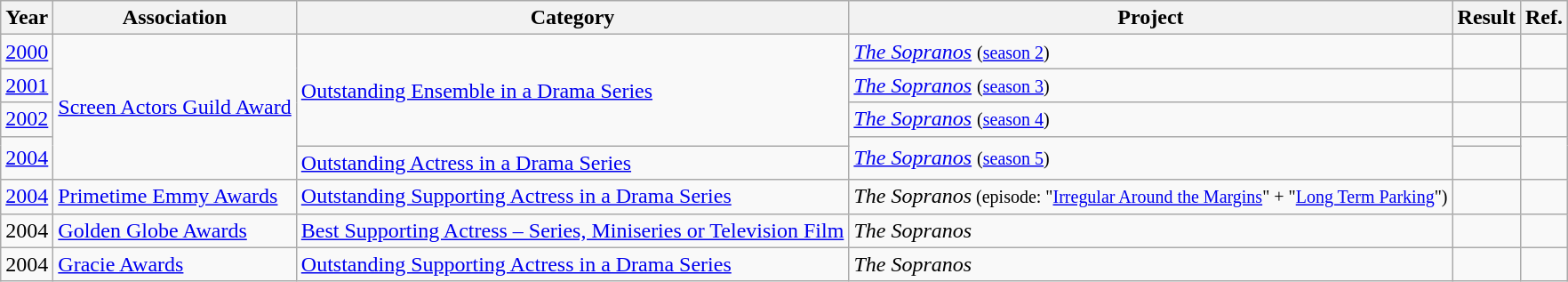<table class="wikitable sortable">
<tr>
<th>Year</th>
<th>Association</th>
<th>Category</th>
<th>Project</th>
<th>Result</th>
<th class=unsortable>Ref.</th>
</tr>
<tr>
<td><a href='#'>2000</a></td>
<td rowspan=5><a href='#'>Screen Actors Guild Award</a></td>
<td rowspan=4><a href='#'>Outstanding Ensemble in a Drama Series</a></td>
<td><em><a href='#'>The Sopranos</a></em> <small> (<a href='#'>season 2</a>) </small></td>
<td></td>
<td></td>
</tr>
<tr>
<td><a href='#'>2001</a></td>
<td><em><a href='#'>The Sopranos</a></em> <small> (<a href='#'>season 3</a>) </small></td>
<td></td>
<td></td>
</tr>
<tr>
<td><a href='#'>2002</a></td>
<td><em><a href='#'>The Sopranos</a></em> <small> (<a href='#'>season 4</a>) </small></td>
<td></td>
<td></td>
</tr>
<tr>
<td rowspan=2><a href='#'>2004</a></td>
<td rowspan=2><em><a href='#'>The Sopranos</a></em> <small> (<a href='#'>season 5</a>) </small></td>
<td></td>
<td rowspan=2></td>
</tr>
<tr>
<td><a href='#'>Outstanding Actress in a Drama Series</a></td>
<td></td>
</tr>
<tr>
<td><a href='#'>2004</a></td>
<td><a href='#'>Primetime Emmy Awards</a></td>
<td><a href='#'>Outstanding Supporting Actress in a Drama Series</a></td>
<td><em>The Sopranos</em><small> (episode: "<a href='#'>Irregular Around the Margins</a>" + "<a href='#'>Long Term Parking</a>") </small></td>
<td></td>
<td></td>
</tr>
<tr>
<td>2004</td>
<td><a href='#'>Golden Globe Awards</a></td>
<td><a href='#'>Best Supporting Actress – Series, Miniseries or Television Film</a></td>
<td><em>The Sopranos</em></td>
<td></td>
<td></td>
</tr>
<tr>
<td>2004</td>
<td><a href='#'>Gracie Awards</a></td>
<td><a href='#'>Outstanding Supporting Actress in a Drama Series</a></td>
<td><em>The Sopranos</em></td>
<td></td>
<td></td>
</tr>
</table>
